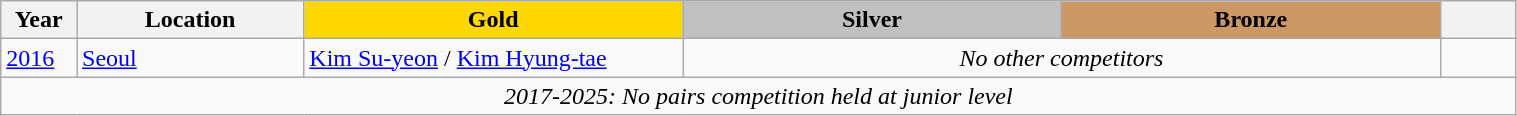<table class="wikitable unsortable" style="text-align:left; width:80%">
<tr>
<th scope="col" style="text-align:center; width:5%">Year</th>
<th scope="col" style="text-align:center; width:15%">Location</th>
<th scope="col" style="text-align:center; width:25%; background:gold">Gold</th>
<th scope="col" style="text-align:center; width:25%; background:silver">Silver</th>
<th scope="col" style="text-align:center; width:25%; background:#c96">Bronze</th>
<th scope="col" style="text-align:center; width:5%"></th>
</tr>
<tr>
<td><a href='#'>2016</a></td>
<td><a href='#'>Seoul</a></td>
<td><a href='#'>Kim Su-yeon</a> / <a href='#'>Kim Hyung-tae</a></td>
<td colspan=2 align=center><em>No other competitors</em></td>
<td></td>
</tr>
<tr>
<td colspan=6 align=center><em>2017-2025: No pairs competition held at junior level</em></td>
</tr>
</table>
